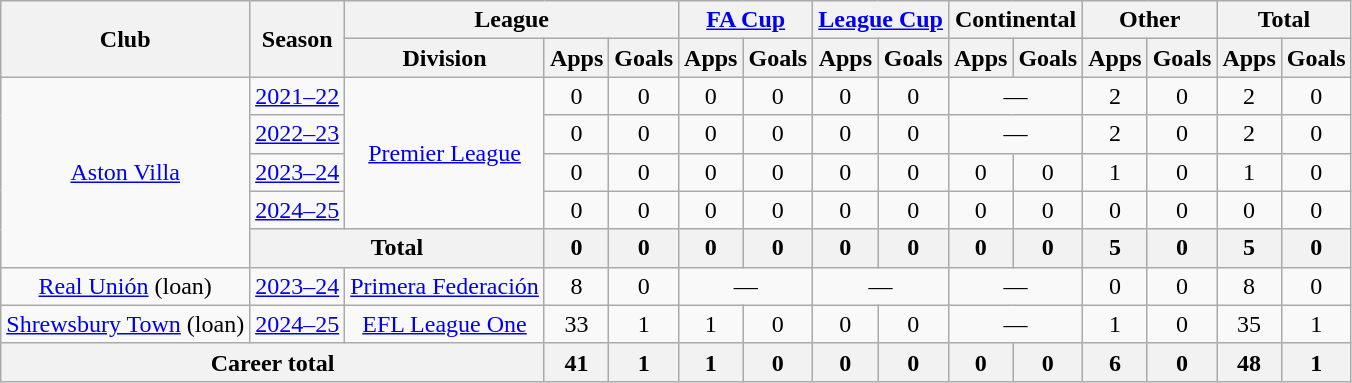<table class="wikitable" style="text-align:center">
<tr>
<th rowspan="2">Club</th>
<th rowspan="2">Season</th>
<th colspan="3">League</th>
<th colspan="2"><a href='#'>FA Cup</a></th>
<th colspan="2"><a href='#'>League Cup</a></th>
<th colspan="2">Continental</th>
<th colspan="2">Other</th>
<th colspan="2">Total</th>
</tr>
<tr>
<th>Division</th>
<th>Apps</th>
<th>Goals</th>
<th>Apps</th>
<th>Goals</th>
<th>Apps</th>
<th>Goals</th>
<th>Apps</th>
<th>Goals</th>
<th>Apps</th>
<th>Goals</th>
<th>Apps</th>
<th>Goals</th>
</tr>
<tr>
<td rowspan="5"><a href='#'>Aston Villa</a></td>
<td><a href='#'>2021–22</a></td>
<td rowspan="4"><a href='#'>Premier League</a></td>
<td>0</td>
<td>0</td>
<td>0</td>
<td>0</td>
<td>0</td>
<td>0</td>
<td colspan="2">—</td>
<td>2</td>
<td>0</td>
<td>2</td>
<td>0</td>
</tr>
<tr>
<td><a href='#'>2022–23</a></td>
<td>0</td>
<td>0</td>
<td>0</td>
<td>0</td>
<td>0</td>
<td>0</td>
<td colspan="2">—</td>
<td>2</td>
<td>0</td>
<td>2</td>
<td>0</td>
</tr>
<tr>
<td><a href='#'>2023–24</a></td>
<td>0</td>
<td>0</td>
<td>0</td>
<td>0</td>
<td>0</td>
<td>0</td>
<td>0</td>
<td>0</td>
<td>1</td>
<td>0</td>
<td>1</td>
<td>0</td>
</tr>
<tr>
<td><a href='#'>2024–25</a></td>
<td>0</td>
<td>0</td>
<td>0</td>
<td>0</td>
<td>0</td>
<td>0</td>
<td>0</td>
<td>0</td>
<td>0</td>
<td>0</td>
<td>0</td>
<td>0</td>
</tr>
<tr>
<th colspan="2">Total</th>
<th>0</th>
<th>0</th>
<th>0</th>
<th>0</th>
<th>0</th>
<th>0</th>
<th>0</th>
<th>0</th>
<th>5</th>
<th>0</th>
<th>5</th>
<th>0</th>
</tr>
<tr>
<td><a href='#'>Real Unión</a> (loan)</td>
<td><a href='#'>2023–24</a></td>
<td><a href='#'>Primera Federación</a></td>
<td>8</td>
<td>0</td>
<td colspan="2">—</td>
<td colspan="2">—</td>
<td colspan="2">—</td>
<td>0</td>
<td>0</td>
<td>8</td>
<td>0</td>
</tr>
<tr>
<td><a href='#'>Shrewsbury Town</a> (loan)</td>
<td><a href='#'>2024–25</a></td>
<td><a href='#'>EFL League One</a></td>
<td>33</td>
<td>1</td>
<td>1</td>
<td>0</td>
<td>0</td>
<td>0</td>
<td colspan="2">—</td>
<td>1</td>
<td>0</td>
<td>35</td>
<td>1</td>
</tr>
<tr>
<th colspan="3">Career total</th>
<th>41</th>
<th>1</th>
<th>1</th>
<th>0</th>
<th>0</th>
<th>0</th>
<th>0</th>
<th>0</th>
<th>6</th>
<th>0</th>
<th>48</th>
<th>1</th>
</tr>
</table>
